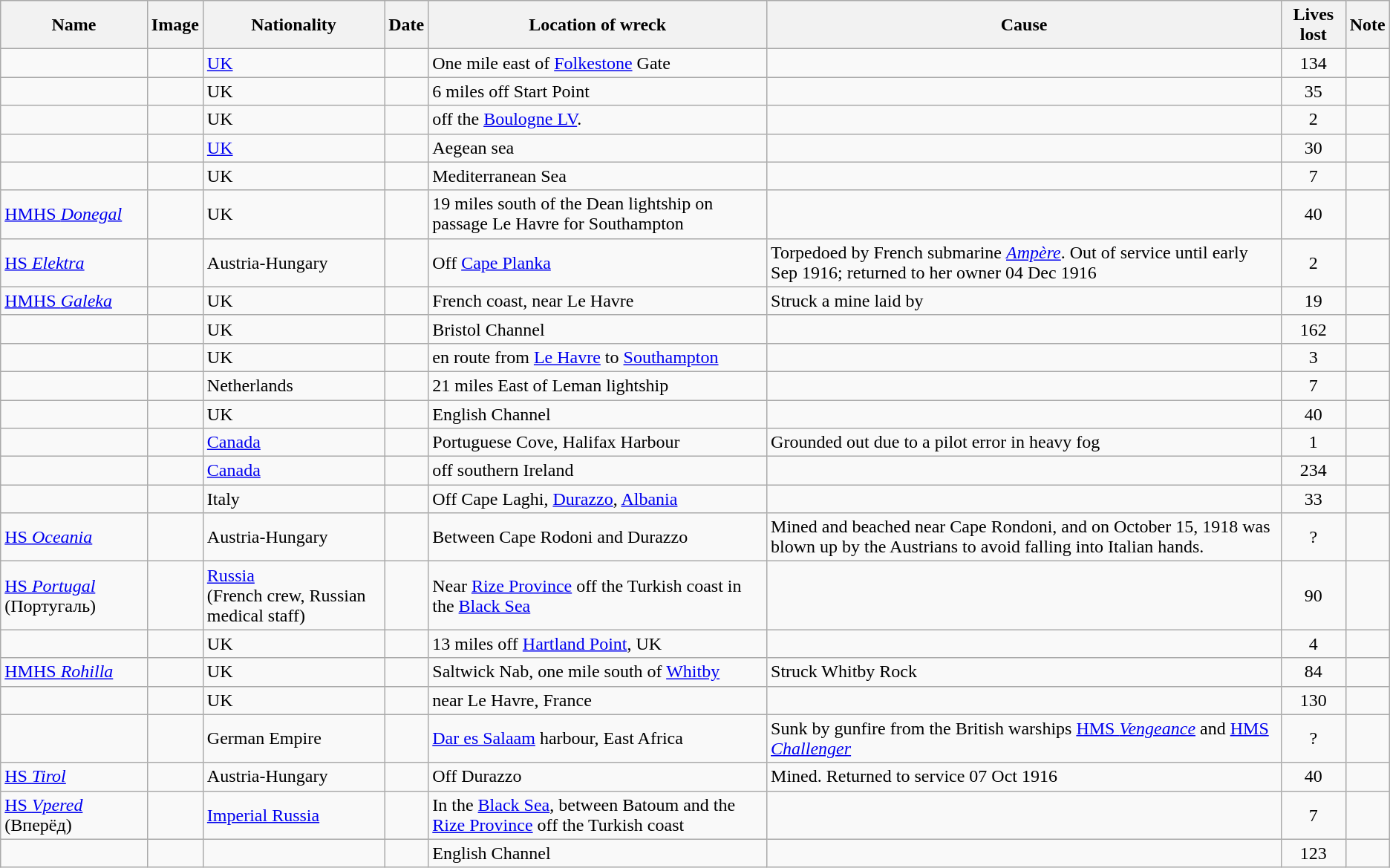<table class="wikitable sortable">
<tr>
<th>Name</th>
<th class=unsortable>Image</th>
<th>Nationality</th>
<th>Date</th>
<th>Location of wreck</th>
<th>Cause</th>
<th>Lives lost</th>
<th class=unsortable>Note</th>
</tr>
<tr>
<td></td>
<td></td>
<td> <a href='#'>UK</a></td>
<td></td>
<td>One mile east of <a href='#'>Folkestone</a> Gate</td>
<td></td>
<td align=center>134</td>
<td></td>
</tr>
<tr>
<td></td>
<td></td>
<td> UK</td>
<td></td>
<td>6 miles off Start Point </td>
<td></td>
<td align=center>35</td>
<td><br> 

</td>
</tr>
<tr>
<td> </td>
<td></td>
<td> UK</td>
<td></td>
<td> off the <a href='#'>Boulogne LV</a>.</td>
<td></td>
<td align=center>2</td>
<td></td>
</tr>
<tr>
<td></td>
<td></td>
<td> <a href='#'>UK</a></td>
<td></td>
<td>Aegean sea </td>
<td></td>
<td align=center>30</td>
<td></td>
</tr>
<tr>
<td></td>
<td></td>
<td> UK</td>
<td></td>
<td>Mediterranean Sea </td>
<td></td>
<td align=center>7</td>
<td></td>
</tr>
<tr>
<td><a href='#'>HMHS <em>Donegal</em></a></td>
<td></td>
<td> UK</td>
<td></td>
<td>19 miles south of the Dean lightship on passage Le Havre for Southampton </td>
<td></td>
<td align=center>40</td>
<td><br>

</td>
</tr>
<tr>
<td><a href='#'>HS <em>Elektra</em></a></td>
<td></td>
<td> Austria-Hungary</td>
<td></td>
<td>Off <a href='#'>Cape Planka</a></td>
<td>Torpedoed by French submarine <a href='#'><em>Ampère</em></a>. Out of service until early Sep 1916; returned to her owner 04 Dec 1916</td>
<td align=center>2</td>
<td></td>
</tr>
<tr>
<td><a href='#'>HMHS <em>Galeka</em></a></td>
<td></td>
<td> UK</td>
<td></td>
<td>French coast, near Le Havre </td>
<td>Struck a mine laid by </td>
<td align=center>19</td>
<td></td>
</tr>
<tr>
<td></td>
<td></td>
<td> UK</td>
<td></td>
<td>Bristol Channel  </td>
<td></td>
<td align=center>162</td>
<td></td>
</tr>
<tr>
<td></td>
<td></td>
<td> UK</td>
<td></td>
<td>en route from <a href='#'>Le Havre</a> to <a href='#'>Southampton</a></td>
<td></td>
<td align=center>3</td>
<td></td>
</tr>
<tr>
<td></td>
<td></td>
<td> Netherlands</td>
<td></td>
<td>21 miles East of Leman lightship</td>
<td></td>
<td align=center>7</td>
<td><br></td>
</tr>
<tr>
<td></td>
<td></td>
<td> UK</td>
<td></td>
<td>English Channel </td>
<td></td>
<td align=center>40</td>
<td></td>
</tr>
<tr>
<td></td>
<td></td>
<td> <a href='#'>Canada</a></td>
<td></td>
<td>Portuguese Cove, Halifax Harbour</td>
<td>Grounded out due to a pilot error in heavy fog</td>
<td align=center>1</td>
<td><br></td>
</tr>
<tr>
<td></td>
<td></td>
<td> <a href='#'>Canada</a></td>
<td></td>
<td>off southern Ireland </td>
<td></td>
<td align=center>234</td>
<td></td>
</tr>
<tr>
<td></td>
<td></td>
<td> Italy</td>
<td></td>
<td>Off Cape Laghi, <a href='#'>Durazzo</a>, <a href='#'>Albania</a></td>
<td></td>
<td align=center>33</td>
<td></td>
</tr>
<tr>
<td><a href='#'>HS <em>Oceania</em></a></td>
<td></td>
<td> Austria-Hungary</td>
<td></td>
<td>Between Cape Rodoni and Durazzo</td>
<td>Mined and beached near Cape Rondoni, and on October 15, 1918 was blown up by the Austrians to avoid falling into Italian hands.</td>
<td align=center>?</td>
<td></td>
</tr>
<tr>
<td><a href='#'>HS <em>Portugal</em></a> (Португаль)</td>
<td></td>
<td> <a href='#'>Russia</a><br> (French crew, Russian medical staff)</td>
<td></td>
<td>Near <a href='#'>Rize Province</a> off the Turkish coast in the <a href='#'>Black Sea</a></td>
<td> </td>
<td align=center>90</td>
<td><br></td>
</tr>
<tr>
<td></td>
<td></td>
<td> UK</td>
<td></td>
<td>13 miles off <a href='#'>Hartland Point</a>, UK</td>
<td></td>
<td align=center>4</td>
<td></td>
</tr>
<tr>
<td><a href='#'>HMHS <em>Rohilla</em></a></td>
<td></td>
<td> UK</td>
<td></td>
<td>Saltwick Nab, one mile south of <a href='#'>Whitby</a></td>
<td>Struck Whitby Rock</td>
<td align=center>84</td>
<td><br>
</td>
</tr>
<tr>
<td></td>
<td></td>
<td> UK</td>
<td></td>
<td>near Le Havre, France </td>
<td></td>
<td align=center>130</td>
<td></td>
</tr>
<tr>
<td></td>
<td></td>
<td> German Empire</td>
<td></td>
<td><a href='#'>Dar es Salaam</a> harbour, East Africa</td>
<td>Sunk by gunfire from the British warships <a href='#'>HMS <em>Vengeance</em></a> and <a href='#'>HMS <em>Challenger</em></a></td>
<td align=center>?</td>
<td><br></td>
</tr>
<tr>
<td><a href='#'>HS <em>Tirol</em></a></td>
<td></td>
<td> Austria-Hungary</td>
<td></td>
<td>Off Durazzo</td>
<td>Mined. Returned to service 07 Oct 1916</td>
<td align=center>40</td>
<td></td>
</tr>
<tr>
<td><a href='#'>HS <em>Vpered</em></a> (Вперёд)</td>
<td></td>
<td> <a href='#'>Imperial Russia</a></td>
<td></td>
<td>In the <a href='#'>Black Sea</a>, between Batoum and the <a href='#'>Rize Province</a> off the Turkish coast</td>
<td> </td>
<td align=center>7</td>
<td></td>
</tr>
<tr>
<td></td>
<td></td>
<td></td>
<td></td>
<td>English Channel </td>
<td></td>
<td align=center>123</td>
<td></td>
</tr>
</table>
